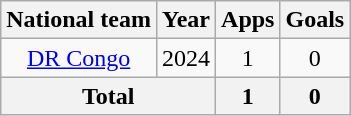<table class=wikitable style=text-align:center>
<tr>
<th>National team</th>
<th>Year</th>
<th>Apps</th>
<th>Goals</th>
</tr>
<tr>
<td><a href='#'>DR Congo</a></td>
<td>2024</td>
<td>1</td>
<td>0</td>
</tr>
<tr>
<th colspan="2">Total</th>
<th>1</th>
<th>0</th>
</tr>
</table>
